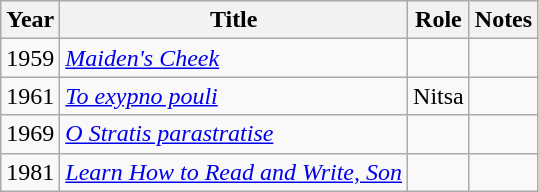<table class="wikitable sortable">
<tr>
<th>Year</th>
<th>Title</th>
<th>Role</th>
<th class="unsortable">Notes</th>
</tr>
<tr>
<td>1959</td>
<td><em><a href='#'>Maiden's Cheek</a></em></td>
<td></td>
<td></td>
</tr>
<tr>
<td>1961</td>
<td><em><a href='#'>To exypno pouli</a></em></td>
<td>Nitsa</td>
<td></td>
</tr>
<tr>
<td>1969</td>
<td><em><a href='#'>O Stratis parastratise</a></em></td>
<td></td>
<td></td>
</tr>
<tr>
<td>1981</td>
<td><em><a href='#'>Learn How to Read and Write, Son </a></em></td>
<td></td>
<td></td>
</tr>
</table>
